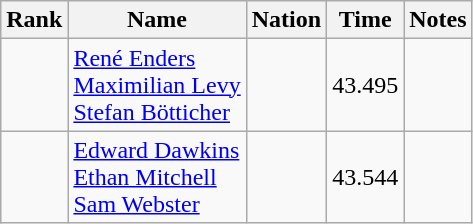<table class="wikitable sortable" style="text-align:center">
<tr>
<th>Rank</th>
<th>Name</th>
<th>Nation</th>
<th>Time</th>
<th>Notes</th>
</tr>
<tr>
<td></td>
<td align=left><a href='#'>René Enders</a><br><a href='#'>Maximilian Levy</a><br><a href='#'>Stefan Bötticher</a></td>
<td align=left></td>
<td>43.495</td>
<td></td>
</tr>
<tr>
<td></td>
<td align=left><a href='#'>Edward Dawkins</a><br><a href='#'>Ethan Mitchell</a><br><a href='#'>Sam Webster</a></td>
<td align=left></td>
<td>43.544</td>
<td></td>
</tr>
</table>
